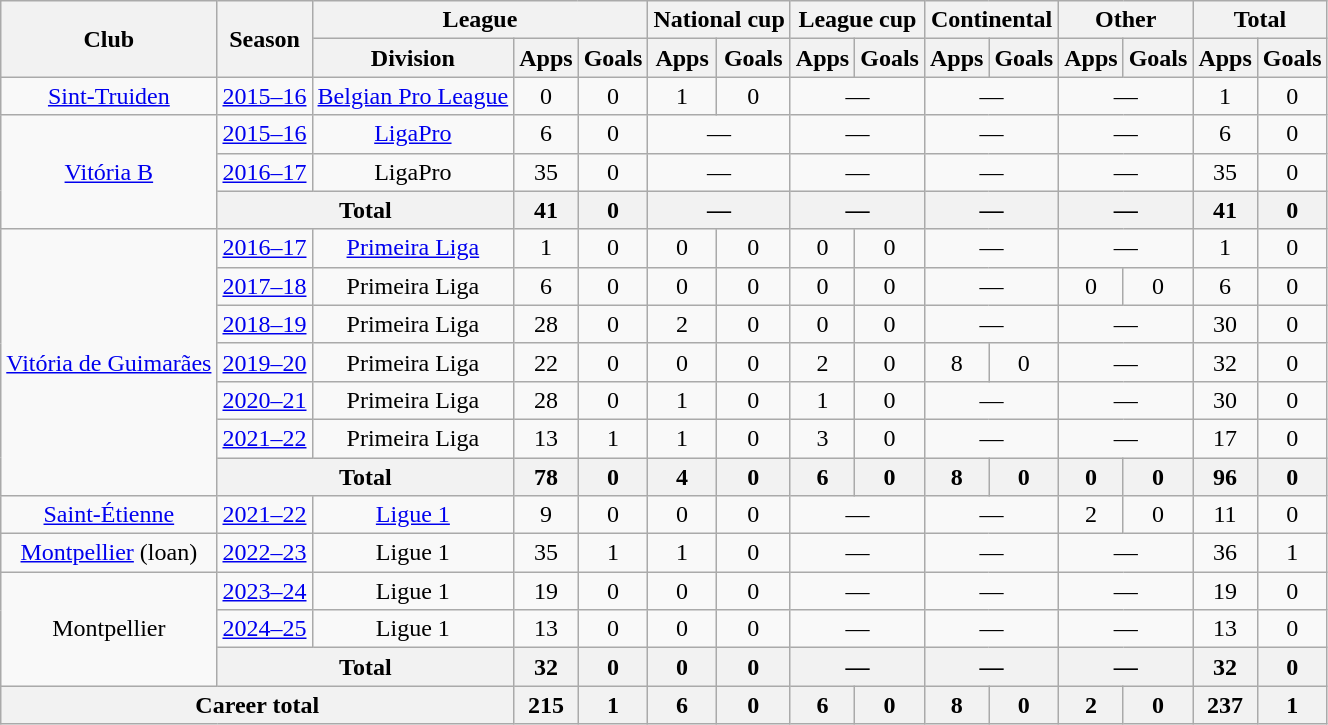<table class="wikitable" style="text-align:center">
<tr>
<th rowspan="2">Club</th>
<th rowspan="2">Season</th>
<th colspan="3">League</th>
<th colspan="2">National cup</th>
<th colspan="2">League cup</th>
<th colspan="2">Continental</th>
<th colspan="2">Other</th>
<th colspan="2">Total</th>
</tr>
<tr>
<th>Division</th>
<th>Apps</th>
<th>Goals</th>
<th>Apps</th>
<th>Goals</th>
<th>Apps</th>
<th>Goals</th>
<th>Apps</th>
<th>Goals</th>
<th>Apps</th>
<th>Goals</th>
<th>Apps</th>
<th>Goals</th>
</tr>
<tr>
<td><a href='#'>Sint-Truiden</a></td>
<td><a href='#'>2015–16</a></td>
<td><a href='#'>Belgian Pro League</a></td>
<td>0</td>
<td>0</td>
<td>1</td>
<td>0</td>
<td colspan="2">—</td>
<td colspan="2">—</td>
<td colspan="2">—</td>
<td>1</td>
<td>0</td>
</tr>
<tr>
<td rowspan="3"><a href='#'>Vitória B</a></td>
<td><a href='#'>2015–16</a></td>
<td><a href='#'>LigaPro</a></td>
<td>6</td>
<td>0</td>
<td colspan="2">—</td>
<td colspan="2">—</td>
<td colspan="2">—</td>
<td colspan="2">—</td>
<td>6</td>
<td>0</td>
</tr>
<tr>
<td><a href='#'>2016–17</a></td>
<td>LigaPro</td>
<td>35</td>
<td>0</td>
<td colspan="2">—</td>
<td colspan="2">—</td>
<td colspan="2">—</td>
<td colspan="2">—</td>
<td>35</td>
<td>0</td>
</tr>
<tr>
<th colspan="2">Total</th>
<th>41</th>
<th>0</th>
<th colspan="2">—</th>
<th colspan="2">—</th>
<th colspan="2">—</th>
<th colspan="2">—</th>
<th>41</th>
<th>0</th>
</tr>
<tr>
<td rowspan="7"><a href='#'>Vitória de Guimarães</a></td>
<td><a href='#'>2016–17</a></td>
<td><a href='#'>Primeira Liga</a></td>
<td>1</td>
<td>0</td>
<td>0</td>
<td>0</td>
<td>0</td>
<td>0</td>
<td colspan="2">—</td>
<td colspan="2">—</td>
<td>1</td>
<td>0</td>
</tr>
<tr>
<td><a href='#'>2017–18</a></td>
<td>Primeira Liga</td>
<td>6</td>
<td>0</td>
<td>0</td>
<td>0</td>
<td>0</td>
<td>0</td>
<td colspan="2">—</td>
<td>0</td>
<td>0</td>
<td>6</td>
<td>0</td>
</tr>
<tr>
<td><a href='#'>2018–19</a></td>
<td>Primeira Liga</td>
<td>28</td>
<td>0</td>
<td>2</td>
<td>0</td>
<td>0</td>
<td>0</td>
<td colspan="2">—</td>
<td colspan="2">—</td>
<td>30</td>
<td>0</td>
</tr>
<tr>
<td><a href='#'>2019–20</a></td>
<td>Primeira Liga</td>
<td>22</td>
<td>0</td>
<td>0</td>
<td>0</td>
<td>2</td>
<td>0</td>
<td>8</td>
<td>0</td>
<td colspan="2">—</td>
<td>32</td>
<td>0</td>
</tr>
<tr>
<td><a href='#'>2020–21</a></td>
<td>Primeira Liga</td>
<td>28</td>
<td>0</td>
<td>1</td>
<td>0</td>
<td>1</td>
<td>0</td>
<td colspan="2">—</td>
<td colspan="2">—</td>
<td>30</td>
<td>0</td>
</tr>
<tr>
<td><a href='#'>2021–22</a></td>
<td>Primeira Liga</td>
<td>13</td>
<td>1</td>
<td>1</td>
<td>0</td>
<td>3</td>
<td>0</td>
<td colspan="2">—</td>
<td colspan="2">—</td>
<td>17</td>
<td>0</td>
</tr>
<tr>
<th colspan="2">Total</th>
<th>78</th>
<th>0</th>
<th>4</th>
<th>0</th>
<th>6</th>
<th>0</th>
<th>8</th>
<th>0</th>
<th>0</th>
<th>0</th>
<th>96</th>
<th>0</th>
</tr>
<tr>
<td><a href='#'>Saint-Étienne</a></td>
<td><a href='#'>2021–22</a></td>
<td><a href='#'>Ligue 1</a></td>
<td>9</td>
<td>0</td>
<td>0</td>
<td>0</td>
<td colspan="2">—</td>
<td colspan="2">—</td>
<td>2</td>
<td>0</td>
<td>11</td>
<td>0</td>
</tr>
<tr>
<td><a href='#'>Montpellier</a> (loan)</td>
<td><a href='#'>2022–23</a></td>
<td>Ligue 1</td>
<td>35</td>
<td>1</td>
<td>1</td>
<td>0</td>
<td colspan="2">—</td>
<td colspan="2">—</td>
<td colspan="2">—</td>
<td>36</td>
<td>1</td>
</tr>
<tr>
<td rowspan="3">Montpellier</td>
<td><a href='#'>2023–24</a></td>
<td>Ligue 1</td>
<td>19</td>
<td>0</td>
<td>0</td>
<td>0</td>
<td colspan="2">—</td>
<td colspan="2">—</td>
<td colspan="2">—</td>
<td>19</td>
<td>0</td>
</tr>
<tr>
<td><a href='#'>2024–25</a></td>
<td>Ligue 1</td>
<td>13</td>
<td>0</td>
<td>0</td>
<td>0</td>
<td colspan="2">—</td>
<td colspan="2">—</td>
<td colspan="2">—</td>
<td>13</td>
<td>0</td>
</tr>
<tr>
<th colspan="2">Total</th>
<th>32</th>
<th>0</th>
<th>0</th>
<th>0</th>
<th colspan="2">—</th>
<th colspan="2">—</th>
<th colspan="2">—</th>
<th>32</th>
<th>0</th>
</tr>
<tr>
<th colspan="3">Career total</th>
<th>215</th>
<th>1</th>
<th>6</th>
<th>0</th>
<th>6</th>
<th>0</th>
<th>8</th>
<th>0</th>
<th>2</th>
<th>0</th>
<th>237</th>
<th>1</th>
</tr>
</table>
